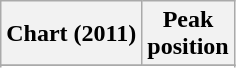<table class="wikitable sortable">
<tr>
<th>Chart (2011)</th>
<th>Peak<br>position</th>
</tr>
<tr>
</tr>
<tr>
</tr>
</table>
